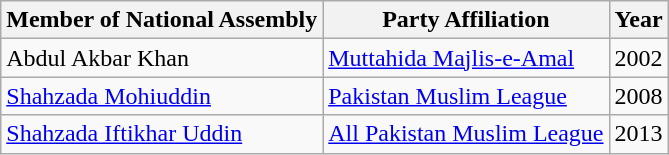<table class="wikitable sortable">
<tr>
<th>Member of National Assembly</th>
<th>Party Affiliation</th>
<th>Year</th>
</tr>
<tr>
<td>Abdul Akbar Khan</td>
<td><a href='#'>Muttahida Majlis-e-Amal</a></td>
<td>2002</td>
</tr>
<tr>
<td><a href='#'>Shahzada Mohiuddin</a></td>
<td><a href='#'>Pakistan Muslim League</a></td>
<td>2008</td>
</tr>
<tr>
<td><a href='#'>Shahzada Iftikhar Uddin</a></td>
<td><a href='#'>All Pakistan Muslim League</a></td>
<td>2013</td>
</tr>
</table>
